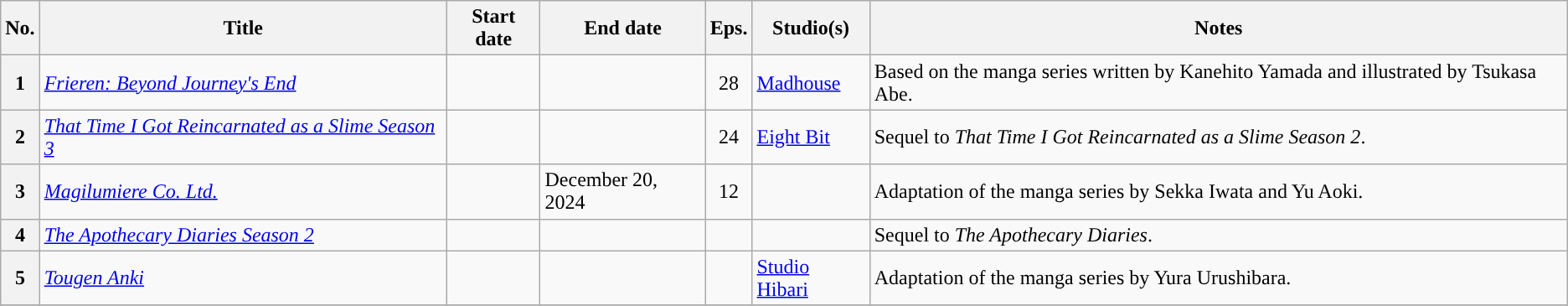<table class="wikitable">
<tr>
<th>No.</th>
<th>Title</th>
<th>Start date</th>
<th>End date</th>
<th>Eps.</th>
<th>Studio(s)</th>
<th>Notes</th>
</tr>
<tr>
<th>1</th>
<td><em><a href='#'>Frieren: Beyond Journey's End</a></em></td>
<td></td>
<td></td>
<td style="text-align:center;">28</td>
<td><a href='#'>Madhouse</a></td>
<td style="text-align:left;">Based on the manga series written by Kanehito Yamada and illustrated by Tsukasa Abe.</td>
</tr>
<tr>
<th>2</th>
<td><em><a href='#'>That Time I Got Reincarnated as a Slime Season 3</a></em></td>
<td></td>
<td></td>
<td style="text-align:center;">24</td>
<td><a href='#'>Eight Bit</a></td>
<td style="text-align:left;">Sequel to <em>That Time I Got Reincarnated as a Slime Season 2</em>.</td>
</tr>
<tr>
<th>3</th>
<td><em><a href='#'>Magilumiere Co. Ltd.</a></em></td>
<td></td>
<td>December 20, 2024</td>
<td style="text-align:center;">12</td>
<td></td>
<td style="text-align:left;">Adaptation of the manga series by Sekka Iwata and Yu Aoki.</td>
</tr>
<tr>
<th>4</th>
<td><em><a href='#'>The Apothecary Diaries Season 2</a></em></td>
<td></td>
<td></td>
<td style="text-align:center;"></td>
<td style="text-align:left;"></td>
<td>Sequel to <em>The Apothecary Diaries</em>.</td>
</tr>
<tr>
<th>5</th>
<td><em><a href='#'>Tougen Anki</a></em></td>
<td></td>
<td></td>
<td style="text-align:center;"></td>
<td><a href='#'>Studio Hibari</a></td>
<td style="text-align:left;">Adaptation of the manga series by Yura Urushibara.</td>
</tr>
<tr>
</tr>
</table>
